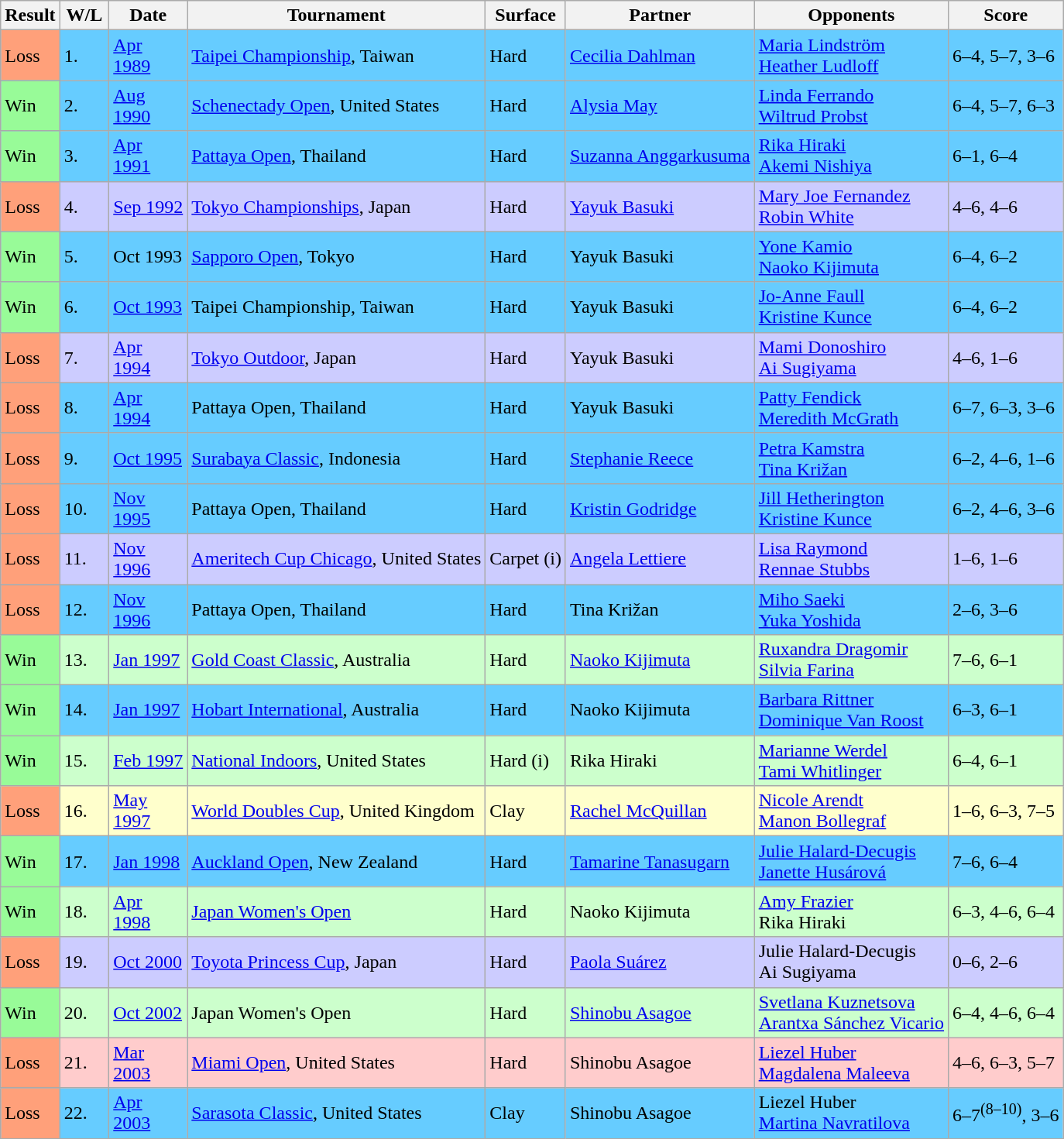<table class="sortable wikitable">
<tr>
<th style="width:40px">Result</th>
<th style="width:35px" class="unsortable">W/L</th>
<th style="width:60px">Date</th>
<th>Tournament</th>
<th>Surface</th>
<th>Partner</th>
<th>Opponents</th>
<th class="unsortable">Score</th>
</tr>
<tr style="background:#66ccff;">
<td style="background:#ffa07a;">Loss</td>
<td>1.</td>
<td><a href='#'>Apr 1989</a></td>
<td><a href='#'>Taipei Championship</a>, Taiwan</td>
<td>Hard</td>
<td> <a href='#'>Cecilia Dahlman</a></td>
<td> <a href='#'>Maria Lindström</a> <br>  <a href='#'>Heather Ludloff</a></td>
<td>6–4, 5–7, 3–6</td>
</tr>
<tr style="background:#66CCFF">
<td style="background:#98fb98;">Win</td>
<td>2.</td>
<td><a href='#'>Aug 1990</a></td>
<td><a href='#'>Schenectady Open</a>, United States</td>
<td>Hard</td>
<td> <a href='#'>Alysia May</a></td>
<td> <a href='#'>Linda Ferrando</a> <br>  <a href='#'>Wiltrud Probst</a></td>
<td>6–4, 5–7, 6–3</td>
</tr>
<tr style="background:#66ccff;">
<td style="background:#98fb98;">Win</td>
<td>3.</td>
<td><a href='#'>Apr 1991</a></td>
<td><a href='#'>Pattaya Open</a>, Thailand</td>
<td>Hard</td>
<td> <a href='#'>Suzanna Anggarkusuma</a></td>
<td> <a href='#'>Rika Hiraki</a> <br>  <a href='#'>Akemi Nishiya</a></td>
<td>6–1, 6–4</td>
</tr>
<tr style="background:#ccccff">
<td style="background:#ffa07a;">Loss</td>
<td>4.</td>
<td><a href='#'>Sep 1992</a></td>
<td><a href='#'>Tokyo Championships</a>, Japan</td>
<td>Hard</td>
<td> <a href='#'>Yayuk Basuki</a></td>
<td> <a href='#'>Mary Joe Fernandez</a> <br>  <a href='#'>Robin White</a></td>
<td>4–6, 4–6</td>
</tr>
<tr style="background:#66CCFF">
<td style="background:#98fb98;">Win</td>
<td>5.</td>
<td>Oct 1993</td>
<td><a href='#'>Sapporo Open</a>, Tokyo</td>
<td>Hard</td>
<td> Yayuk Basuki</td>
<td> <a href='#'>Yone Kamio</a> <br>  <a href='#'>Naoko Kijimuta</a></td>
<td>6–4, 6–2</td>
</tr>
<tr style="background:#66CCFF">
<td style="background:#98fb98;">Win</td>
<td>6.</td>
<td><a href='#'>Oct 1993</a></td>
<td>Taipei Championship, Taiwan</td>
<td>Hard</td>
<td> Yayuk Basuki</td>
<td> <a href='#'>Jo-Anne Faull</a> <br>  <a href='#'>Kristine Kunce</a></td>
<td>6–4, 6–2</td>
</tr>
<tr style="background:#ccccff">
<td style="background:#ffa07a;">Loss</td>
<td>7.</td>
<td><a href='#'>Apr 1994</a></td>
<td><a href='#'>Tokyo Outdoor</a>, Japan</td>
<td>Hard</td>
<td> Yayuk Basuki</td>
<td> <a href='#'>Mami Donoshiro</a> <br>  <a href='#'>Ai Sugiyama</a></td>
<td>4–6, 1–6</td>
</tr>
<tr style="background:#66ccff;">
<td style="background:#ffa07a;">Loss</td>
<td>8.</td>
<td><a href='#'>Apr 1994</a></td>
<td>Pattaya Open, Thailand</td>
<td>Hard</td>
<td> Yayuk Basuki</td>
<td> <a href='#'>Patty Fendick</a> <br>  <a href='#'>Meredith McGrath</a></td>
<td>6–7, 6–3, 3–6</td>
</tr>
<tr style="background:#66ccff;">
<td style="background:#ffa07a;">Loss</td>
<td>9.</td>
<td><a href='#'>Oct 1995</a></td>
<td><a href='#'>Surabaya Classic</a>, Indonesia</td>
<td>Hard</td>
<td> <a href='#'>Stephanie Reece</a></td>
<td> <a href='#'>Petra Kamstra</a> <br>  <a href='#'>Tina Križan</a></td>
<td>6–2, 4–6, 1–6</td>
</tr>
<tr style="background:#66ccff;">
<td style="background:#ffa07a;">Loss</td>
<td>10.</td>
<td><a href='#'>Nov 1995</a></td>
<td>Pattaya Open, Thailand</td>
<td>Hard</td>
<td> <a href='#'>Kristin Godridge</a></td>
<td> <a href='#'>Jill Hetherington</a> <br>  <a href='#'>Kristine Kunce</a></td>
<td>6–2, 4–6, 3–6</td>
</tr>
<tr style="background:#ccccff">
<td style="background:#ffa07a;">Loss</td>
<td>11.</td>
<td><a href='#'>Nov 1996</a></td>
<td><a href='#'>Ameritech Cup Chicago</a>, United States</td>
<td>Carpet (i)</td>
<td> <a href='#'>Angela Lettiere</a></td>
<td> <a href='#'>Lisa Raymond</a> <br>  <a href='#'>Rennae Stubbs</a></td>
<td>1–6, 1–6</td>
</tr>
<tr style="background:#66ccff;">
<td style="background:#ffa07a;">Loss</td>
<td>12.</td>
<td><a href='#'>Nov 1996</a></td>
<td>Pattaya Open, Thailand</td>
<td>Hard</td>
<td> Tina Križan</td>
<td> <a href='#'>Miho Saeki</a> <br>  <a href='#'>Yuka Yoshida</a></td>
<td>2–6, 3–6</td>
</tr>
<tr style="background:#ccffcc;">
<td style="background:#98fb98;">Win</td>
<td>13.</td>
<td><a href='#'>Jan 1997</a></td>
<td><a href='#'>Gold Coast Classic</a>, Australia</td>
<td>Hard</td>
<td> <a href='#'>Naoko Kijimuta</a></td>
<td> <a href='#'>Ruxandra Dragomir</a> <br>  <a href='#'>Silvia Farina</a></td>
<td>7–6, 6–1</td>
</tr>
<tr style="background:#66ccff;">
<td style="background:#98fb98;">Win</td>
<td>14.</td>
<td><a href='#'>Jan 1997</a></td>
<td><a href='#'>Hobart International</a>, Australia</td>
<td>Hard</td>
<td> Naoko Kijimuta</td>
<td> <a href='#'>Barbara Rittner</a> <br>  <a href='#'>Dominique Van Roost</a></td>
<td>6–3, 6–1</td>
</tr>
<tr style="background:#ccffcc;">
<td style="background:#98fb98;">Win</td>
<td>15.</td>
<td><a href='#'>Feb 1997</a></td>
<td><a href='#'>National Indoors</a>, United States</td>
<td>Hard (i)</td>
<td> Rika Hiraki</td>
<td> <a href='#'>Marianne Werdel</a> <br>  <a href='#'>Tami Whitlinger</a></td>
<td>6–4, 6–1</td>
</tr>
<tr style="background:#ffffcc;">
<td style="background:#ffa07a;">Loss</td>
<td>16.</td>
<td><a href='#'>May 1997</a></td>
<td><a href='#'>World Doubles Cup</a>, United Kingdom</td>
<td>Clay</td>
<td> <a href='#'>Rachel McQuillan</a></td>
<td> <a href='#'>Nicole Arendt</a> <br>  <a href='#'>Manon Bollegraf</a></td>
<td>1–6, 6–3, 7–5</td>
</tr>
<tr style="background:#66ccff;">
<td style="background:#98fb98;">Win</td>
<td>17.</td>
<td><a href='#'>Jan 1998</a></td>
<td><a href='#'>Auckland Open</a>, New Zealand</td>
<td>Hard</td>
<td> <a href='#'>Tamarine Tanasugarn</a></td>
<td> <a href='#'>Julie Halard-Decugis</a> <br>  <a href='#'>Janette Husárová</a></td>
<td>7–6, 6–4</td>
</tr>
<tr style="background:#ccffcc;">
<td style="background:#98fb98;">Win</td>
<td>18.</td>
<td><a href='#'>Apr 1998</a></td>
<td><a href='#'>Japan Women's Open</a></td>
<td>Hard</td>
<td> Naoko Kijimuta</td>
<td> <a href='#'>Amy Frazier</a> <br>  Rika Hiraki</td>
<td>6–3, 4–6, 6–4</td>
</tr>
<tr style="background:#ccccff">
<td style="background:#ffa07a;">Loss</td>
<td>19.</td>
<td><a href='#'>Oct 2000</a></td>
<td><a href='#'>Toyota Princess Cup</a>, Japan</td>
<td>Hard</td>
<td> <a href='#'>Paola Suárez</a></td>
<td> Julie Halard-Decugis <br>  Ai Sugiyama</td>
<td>0–6, 2–6</td>
</tr>
<tr style="background:#ccffcc;">
<td style="background:#98fb98;">Win</td>
<td>20.</td>
<td><a href='#'>Oct 2002</a></td>
<td>Japan Women's Open</td>
<td>Hard</td>
<td> <a href='#'>Shinobu Asagoe</a></td>
<td> <a href='#'>Svetlana Kuznetsova</a> <br>  <a href='#'>Arantxa Sánchez Vicario</a></td>
<td>6–4, 4–6, 6–4</td>
</tr>
<tr style="background:#ffcccc;">
<td style="background:#ffa07a;">Loss</td>
<td>21.</td>
<td><a href='#'>Mar 2003</a></td>
<td><a href='#'>Miami Open</a>, United States</td>
<td>Hard</td>
<td> Shinobu Asagoe</td>
<td> <a href='#'>Liezel Huber</a> <br>  <a href='#'>Magdalena Maleeva</a></td>
<td>4–6, 6–3, 5–7</td>
</tr>
<tr style="background:#66ccff;">
<td style="background:#ffa07a;">Loss</td>
<td>22.</td>
<td><a href='#'>Apr 2003</a></td>
<td><a href='#'>Sarasota Classic</a>, United States</td>
<td>Clay</td>
<td> Shinobu Asagoe</td>
<td> Liezel Huber <br>  <a href='#'>Martina Navratilova</a></td>
<td>6–7<sup>(8–10)</sup>, 3–6</td>
</tr>
</table>
